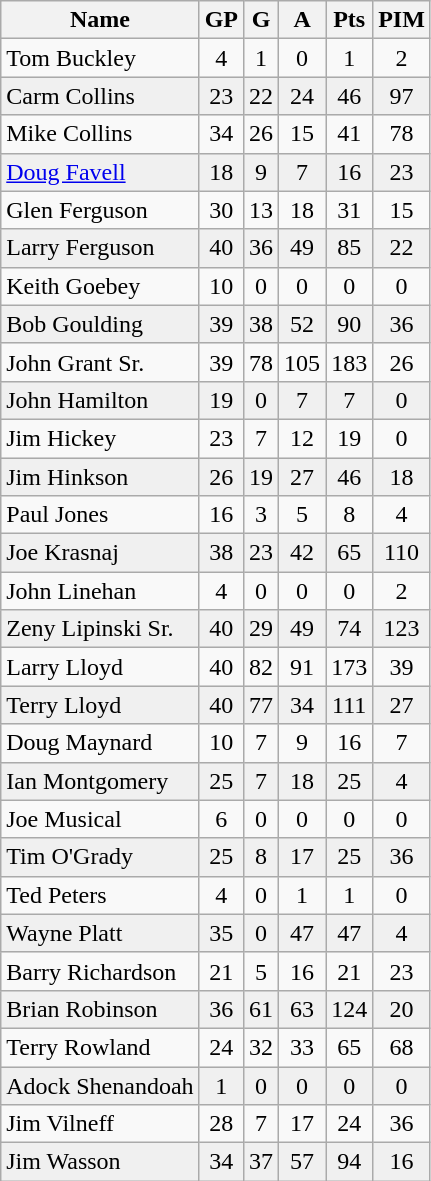<table class="wikitable">
<tr>
<th>Name</th>
<th>GP</th>
<th>G</th>
<th>A</th>
<th>Pts</th>
<th>PIM</th>
</tr>
<tr>
<td>Tom Buckley</td>
<td align="center">4</td>
<td align="center">1</td>
<td align="center">0</td>
<td align="center">1</td>
<td align="center">2</td>
</tr>
<tr bgcolor="#f0f0f0">
<td>Carm Collins</td>
<td align="center">23</td>
<td align="center">22</td>
<td align="center">24</td>
<td align="center">46</td>
<td align="center">97</td>
</tr>
<tr>
<td>Mike Collins</td>
<td align="center">34</td>
<td align="center">26</td>
<td align="center">15</td>
<td align="center">41</td>
<td align="center">78</td>
</tr>
<tr bgcolor="#f0f0f0">
<td><a href='#'>Doug Favell</a></td>
<td align="center">18</td>
<td align="center">9</td>
<td align="center">7</td>
<td align="center">16</td>
<td align="center">23</td>
</tr>
<tr>
<td>Glen Ferguson</td>
<td align="center">30</td>
<td align="center">13</td>
<td align="center">18</td>
<td align="center">31</td>
<td align="center">15</td>
</tr>
<tr bgcolor="#f0f0f0">
<td>Larry Ferguson</td>
<td align="center">40</td>
<td align="center">36</td>
<td align="center">49</td>
<td align="center">85</td>
<td align="center">22</td>
</tr>
<tr>
<td>Keith Goebey</td>
<td align="center">10</td>
<td align="center">0</td>
<td align="center">0</td>
<td align="center">0</td>
<td align="center">0</td>
</tr>
<tr bgcolor="#f0f0f0">
<td>Bob Goulding</td>
<td align="center">39</td>
<td align="center">38</td>
<td align="center">52</td>
<td align="center">90</td>
<td align="center">36</td>
</tr>
<tr>
<td>John Grant Sr.</td>
<td align="center">39</td>
<td align="center">78</td>
<td align="center">105</td>
<td align="center">183</td>
<td align="center">26</td>
</tr>
<tr bgcolor="#f0f0f0">
<td>John Hamilton</td>
<td align="center">19</td>
<td align="center">0</td>
<td align="center">7</td>
<td align="center">7</td>
<td align="center">0</td>
</tr>
<tr>
<td>Jim Hickey</td>
<td align="center">23</td>
<td align="center">7</td>
<td align="center">12</td>
<td align="center">19</td>
<td align="center">0</td>
</tr>
<tr bgcolor="#f0f0f0">
<td>Jim Hinkson</td>
<td align="center">26</td>
<td align="center">19</td>
<td align="center">27</td>
<td align="center">46</td>
<td align="center">18</td>
</tr>
<tr>
<td>Paul Jones</td>
<td align="center">16</td>
<td align="center">3</td>
<td align="center">5</td>
<td align="center">8</td>
<td align="center">4</td>
</tr>
<tr bgcolor="#f0f0f0">
<td>Joe Krasnaj</td>
<td align="center">38</td>
<td align="center">23</td>
<td align="center">42</td>
<td align="center">65</td>
<td align="center">110</td>
</tr>
<tr>
<td>John Linehan</td>
<td align="center">4</td>
<td align="center">0</td>
<td align="center">0</td>
<td align="center">0</td>
<td align="center">2</td>
</tr>
<tr bgcolor="#f0f0f0">
<td>Zeny Lipinski Sr.</td>
<td align="center">40</td>
<td align="center">29</td>
<td align="center">49</td>
<td align="center">74</td>
<td align="center">123</td>
</tr>
<tr>
<td>Larry Lloyd</td>
<td align="center">40</td>
<td align="center">82</td>
<td align="center">91</td>
<td align="center">173</td>
<td align="center">39</td>
</tr>
<tr bgcolor="#f0f0f0">
<td>Terry Lloyd</td>
<td align="center">40</td>
<td align="center">77</td>
<td align="center">34</td>
<td align="center">111</td>
<td align="center">27</td>
</tr>
<tr>
<td>Doug Maynard</td>
<td align="center">10</td>
<td align="center">7</td>
<td align="center">9</td>
<td align="center">16</td>
<td align="center">7</td>
</tr>
<tr bgcolor="#f0f0f0">
<td>Ian Montgomery</td>
<td align="center">25</td>
<td align="center">7</td>
<td align="center">18</td>
<td align="center">25</td>
<td align="center">4</td>
</tr>
<tr>
<td>Joe Musical</td>
<td align="center">6</td>
<td align="center">0</td>
<td align="center">0</td>
<td align="center">0</td>
<td align="center">0</td>
</tr>
<tr bgcolor="#f0f0f0">
<td>Tim O'Grady</td>
<td align="center">25</td>
<td align="center">8</td>
<td align="center">17</td>
<td align="center">25</td>
<td align="center">36</td>
</tr>
<tr>
<td>Ted Peters</td>
<td align="center">4</td>
<td align="center">0</td>
<td align="center">1</td>
<td align="center">1</td>
<td align="center">0</td>
</tr>
<tr bgcolor="#f0f0f0">
<td>Wayne Platt</td>
<td align="center">35</td>
<td align="center">0</td>
<td align="center">47</td>
<td align="center">47</td>
<td align="center">4</td>
</tr>
<tr>
<td>Barry Richardson</td>
<td align="center">21</td>
<td align="center">5</td>
<td align="center">16</td>
<td align="center">21</td>
<td align="center">23</td>
</tr>
<tr bgcolor="#f0f0f0">
<td>Brian Robinson</td>
<td align="center">36</td>
<td align="center">61</td>
<td align="center">63</td>
<td align="center">124</td>
<td align="center">20</td>
</tr>
<tr>
<td>Terry Rowland</td>
<td align="center">24</td>
<td align="center">32</td>
<td align="center">33</td>
<td align="center">65</td>
<td align="center">68</td>
</tr>
<tr bgcolor="#f0f0f0">
<td>Adock Shenandoah</td>
<td align="center">1</td>
<td align="center">0</td>
<td align="center">0</td>
<td align="center">0</td>
<td align="center">0</td>
</tr>
<tr>
<td>Jim Vilneff</td>
<td align="center">28</td>
<td align="center">7</td>
<td align="center">17</td>
<td align="center">24</td>
<td align="center">36</td>
</tr>
<tr bgcolor="#f0f0f0">
<td>Jim Wasson</td>
<td align="center">34</td>
<td align="center">37</td>
<td align="center">57</td>
<td align="center">94</td>
<td align="center">16</td>
</tr>
</table>
